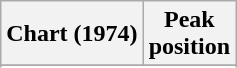<table class="wikitable sortable plainrowheaders">
<tr>
<th>Chart (1974)</th>
<th>Peak<br>position</th>
</tr>
<tr>
</tr>
<tr>
</tr>
<tr>
</tr>
<tr>
</tr>
<tr>
</tr>
</table>
